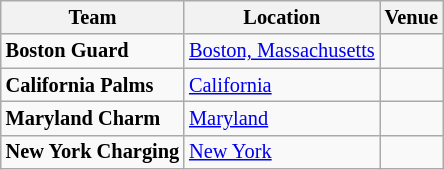<table class="wikitable" style="font-size:85%">
<tr>
<th>Team</th>
<th>Location</th>
<th>Venue</th>
</tr>
<tr>
<td><strong>Boston Guard</strong></td>
<td><a href='#'>Boston, Massachusetts</a></td>
<td></td>
</tr>
<tr>
<td><strong>California Palms</strong></td>
<td><a href='#'>California</a></td>
<td></td>
</tr>
<tr>
<td><strong>Maryland Charm</strong></td>
<td><a href='#'>Maryland</a></td>
<td></td>
</tr>
<tr>
<td><strong>New York Charging</strong></td>
<td><a href='#'>New York</a></td>
<td></td>
</tr>
</table>
